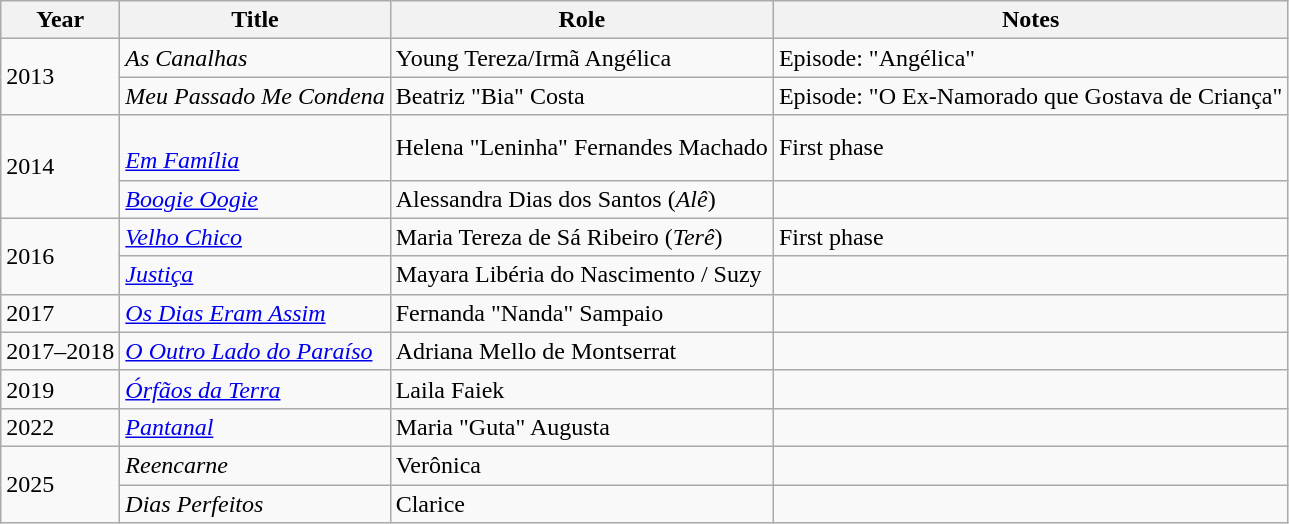<table class="wikitable">
<tr>
<th>Year</th>
<th>Title</th>
<th>Role</th>
<th>Notes</th>
</tr>
<tr>
<td rowspan="2">2013</td>
<td><em>As Canalhas</em></td>
<td>Young Tereza/Irmã Angélica</td>
<td>Episode: "Angélica"</td>
</tr>
<tr>
<td><em>Meu Passado Me Condena</em></td>
<td>Beatriz "Bia" Costa</td>
<td>Episode: "O Ex-Namorado que Gostava de Criança"</td>
</tr>
<tr>
<td rowspan="2">2014</td>
<td><br><em><a href='#'>Em Família</a></em></td>
<td>Helena "Leninha" Fernandes Machado</td>
<td>First phase</td>
</tr>
<tr>
<td><em><a href='#'>Boogie Oogie</a></em></td>
<td>Alessandra Dias dos Santos (<em>Alê</em>) </td>
<td></td>
</tr>
<tr>
<td rowspan="2">2016</td>
<td><em><a href='#'>Velho Chico</a></em></td>
<td>Maria Tereza de Sá Ribeiro (<em>Terê</em>) </td>
<td>First phase</td>
</tr>
<tr>
<td><em><a href='#'>Justiça</a></em></td>
<td>Mayara Libéria do Nascimento / Suzy</td>
<td></td>
</tr>
<tr>
<td>2017</td>
<td><em><a href='#'>Os Dias Eram Assim</a></em></td>
<td>Fernanda "Nanda" Sampaio</td>
<td></td>
</tr>
<tr>
<td>2017–2018</td>
<td><em><a href='#'>O Outro Lado do Paraíso</a></em></td>
<td>Adriana Mello de Montserrat</td>
<td></td>
</tr>
<tr>
<td>2019</td>
<td><em><a href='#'>Órfãos da Terra</a></em></td>
<td>Laila Faiek</td>
<td></td>
</tr>
<tr>
<td>2022</td>
<td><em><a href='#'>Pantanal</a></em></td>
<td>Maria "Guta" Augusta</td>
<td></td>
</tr>
<tr>
<td rowspan="2">2025</td>
<td><em>Reencarne</em></td>
<td>Verônica</td>
<td></td>
</tr>
<tr>
<td><em>Dias Perfeitos</em></td>
<td>Clarice</td>
<td></td>
</tr>
</table>
